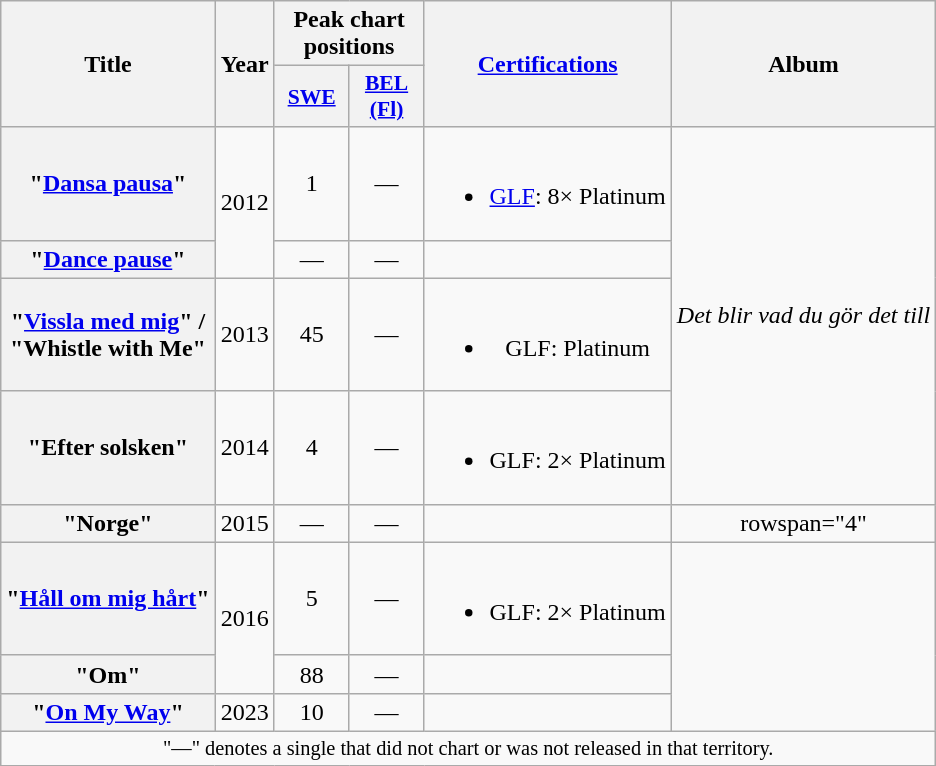<table class="wikitable plainrowheaders" style="text-align:center;">
<tr>
<th scope="col" rowspan="2">Title</th>
<th scope="col" rowspan="2">Year</th>
<th scope="col" colspan="2">Peak chart positions</th>
<th scope="col" rowspan="2"><a href='#'>Certifications</a></th>
<th scope="col" rowspan="2">Album</th>
</tr>
<tr>
<th scope="col" style="width:3em;font-size:90%;"><a href='#'>SWE</a><br></th>
<th scope="col" style="width:3em;font-size:90%;"><a href='#'>BEL <br>(Fl)</a><br></th>
</tr>
<tr>
<th scope="row">"<a href='#'>Dansa pausa</a>"</th>
<td rowspan="2">2012</td>
<td>1</td>
<td>—</td>
<td><br><ul><li><a href='#'>GLF</a>: 8× Platinum</li></ul></td>
<td rowspan="4"><em>Det blir vad du gör det till</em></td>
</tr>
<tr>
<th scope="row">"<a href='#'>Dance pause</a>"</th>
<td>—</td>
<td>—</td>
<td></td>
</tr>
<tr>
<th scope="row">"<a href='#'>Vissla med mig</a>" / <br>"Whistle with Me"</th>
<td>2013</td>
<td>45</td>
<td>—</td>
<td><br><ul><li>GLF: Platinum</li></ul></td>
</tr>
<tr>
<th scope="row">"Efter solsken"</th>
<td>2014</td>
<td>4</td>
<td>—</td>
<td><br><ul><li>GLF: 2× Platinum</li></ul></td>
</tr>
<tr>
<th scope="row">"Norge"</th>
<td>2015</td>
<td>—</td>
<td>—</td>
<td></td>
<td>rowspan="4" </td>
</tr>
<tr>
<th scope="row">"<a href='#'>Håll om mig hårt</a>"</th>
<td rowspan="2">2016</td>
<td>5</td>
<td>—</td>
<td><br><ul><li>GLF: 2× Platinum</li></ul></td>
</tr>
<tr>
<th scope="row">"Om"</th>
<td>88<br></td>
<td>—</td>
<td></td>
</tr>
<tr>
<th scope="row">"<a href='#'>On My Way</a>"</th>
<td>2023</td>
<td>10<br></td>
<td>—</td>
<td></td>
</tr>
<tr>
<td colspan="10" style="font-size:85%">"—" denotes a single that did not chart or was not released in that territory.</td>
</tr>
</table>
